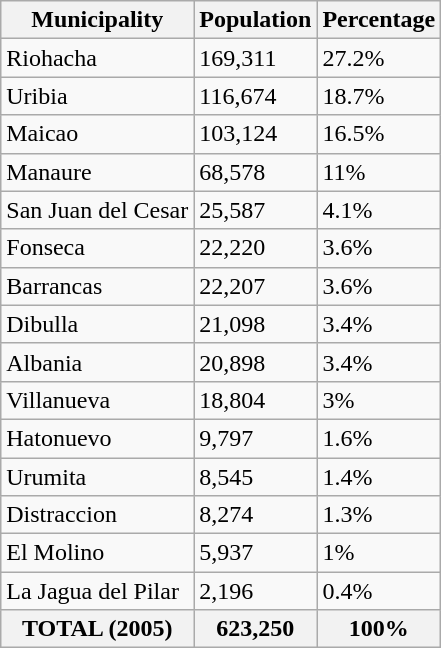<table class="wikitable">
<tr>
<th>Municipality</th>
<th>Population</th>
<th>Percentage</th>
</tr>
<tr>
<td>Riohacha</td>
<td>169,311</td>
<td>27.2%</td>
</tr>
<tr>
<td>Uribia</td>
<td>116,674</td>
<td>18.7%</td>
</tr>
<tr>
<td>Maicao</td>
<td>103,124</td>
<td>16.5%</td>
</tr>
<tr>
<td>Manaure</td>
<td>68,578</td>
<td>11%</td>
</tr>
<tr>
<td>San Juan del Cesar</td>
<td>25,587</td>
<td>4.1%</td>
</tr>
<tr>
<td>Fonseca</td>
<td>22,220</td>
<td>3.6%</td>
</tr>
<tr>
<td>Barrancas</td>
<td>22,207</td>
<td>3.6%</td>
</tr>
<tr>
<td>Dibulla</td>
<td>21,098</td>
<td>3.4%</td>
</tr>
<tr>
<td>Albania</td>
<td>20,898</td>
<td>3.4%</td>
</tr>
<tr>
<td>Villanueva</td>
<td>18,804</td>
<td>3%</td>
</tr>
<tr>
<td>Hatonuevo</td>
<td>9,797</td>
<td>1.6%</td>
</tr>
<tr>
<td>Urumita</td>
<td>8,545</td>
<td>1.4%</td>
</tr>
<tr>
<td>Distraccion</td>
<td>8,274</td>
<td>1.3%</td>
</tr>
<tr>
<td>El Molino</td>
<td>5,937</td>
<td>1%</td>
</tr>
<tr>
<td>La Jagua del Pilar</td>
<td>2,196</td>
<td>0.4%</td>
</tr>
<tr>
<th>TOTAL (2005)</th>
<th>623,250</th>
<th>100%</th>
</tr>
</table>
